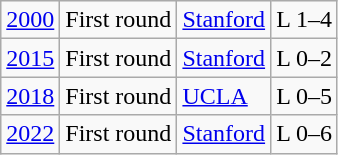<table class="wikitable">
<tr align="left">
<td><a href='#'>2000</a></td>
<td>First round</td>
<td><a href='#'>Stanford</a></td>
<td>L 1–4</td>
</tr>
<tr align="left">
<td><a href='#'>2015</a></td>
<td>First round</td>
<td><a href='#'>Stanford</a></td>
<td>L 0–2</td>
</tr>
<tr align="left">
<td><a href='#'>2018</a></td>
<td>First round</td>
<td><a href='#'>UCLA</a></td>
<td>L 0–5</td>
</tr>
<tr align="left">
<td><a href='#'>2022</a></td>
<td>First round</td>
<td><a href='#'>Stanford</a></td>
<td>L 0–6</td>
</tr>
</table>
